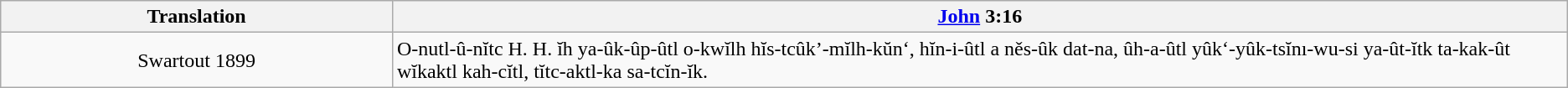<table class="wikitable">
<tr>
<th align="center" width="25%">Translation</th>
<th><a href='#'>John</a> 3:16</th>
</tr>
<tr>
<td align="center">Swartout 1899</td>
<td>O-nutl-û-nĭtc H. H. ĭh ya-ûk-ûp-ûtl o-kwĭlh hĭs-tcûk’-mĭlh-kŭn‘, hĭn-i-ûtl a něs-ûk dat-na, ûh-a-ûtl yûk‘-yûk-tsĭnı-wu-si ya-ût-ĭtk ta-kak-ût wĭkaktl kah-cĭtl, tĭtc-aktl-ka sa-tcĭn-ĭk.</td>
</tr>
</table>
